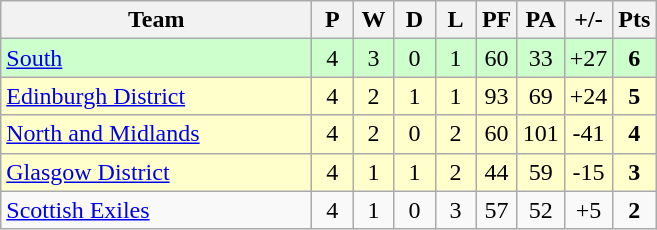<table class="wikitable" style="text-align: center;">
<tr>
<th width="200">Team</th>
<th width="20">P</th>
<th width="20">W</th>
<th width="20">D</th>
<th width="20">L</th>
<th width="20">PF</th>
<th width="20">PA</th>
<th width="25">+/-</th>
<th width="20">Pts</th>
</tr>
<tr bgcolor="#ccffcc">
<td align="left"><a href='#'>South</a></td>
<td>4</td>
<td>3</td>
<td>0</td>
<td>1</td>
<td>60</td>
<td>33</td>
<td>+27</td>
<td><strong>6</strong></td>
</tr>
<tr bgcolor="#ffffcc">
<td align="left"><a href='#'>Edinburgh District</a></td>
<td>4</td>
<td>2</td>
<td>1</td>
<td>1</td>
<td>93</td>
<td>69</td>
<td>+24</td>
<td><strong>5</strong></td>
</tr>
<tr bgcolor="#ffffcc">
<td align="left"><a href='#'>North and Midlands</a></td>
<td>4</td>
<td>2</td>
<td>0</td>
<td>2</td>
<td>60</td>
<td>101</td>
<td>-41</td>
<td><strong>4</strong></td>
</tr>
<tr bgcolor="#ffffcc">
<td align="left"><a href='#'>Glasgow District</a></td>
<td>4</td>
<td>1</td>
<td>1</td>
<td>2</td>
<td>44</td>
<td>59</td>
<td>-15</td>
<td><strong>3</strong></td>
</tr>
<tr>
<td align="left"><a href='#'>Scottish Exiles</a></td>
<td>4</td>
<td>1</td>
<td>0</td>
<td>3</td>
<td>57</td>
<td>52</td>
<td>+5</td>
<td><strong>2</strong></td>
</tr>
</table>
